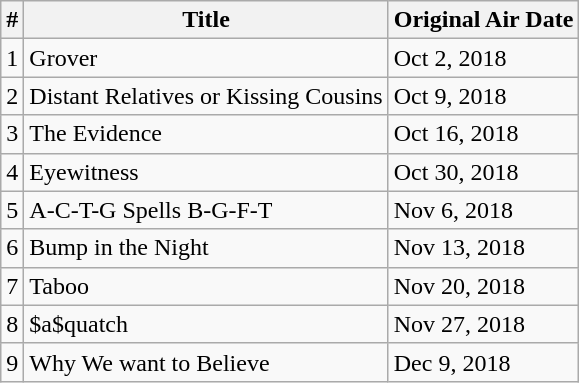<table class="wikitable">
<tr>
<th>#</th>
<th>Title</th>
<th>Original Air Date</th>
</tr>
<tr>
<td>1</td>
<td>Grover</td>
<td>Oct 2, 2018</td>
</tr>
<tr>
<td>2</td>
<td>Distant Relatives or Kissing Cousins</td>
<td>Oct 9, 2018</td>
</tr>
<tr>
<td>3</td>
<td>The Evidence</td>
<td>Oct 16, 2018</td>
</tr>
<tr>
<td>4</td>
<td>Eyewitness</td>
<td>Oct 30, 2018</td>
</tr>
<tr>
<td>5</td>
<td>A-C-T-G Spells B-G-F-T</td>
<td>Nov 6, 2018</td>
</tr>
<tr>
<td>6</td>
<td>Bump in the Night</td>
<td>Nov 13, 2018</td>
</tr>
<tr>
<td>7</td>
<td>Taboo</td>
<td>Nov 20, 2018</td>
</tr>
<tr>
<td>8</td>
<td>$a$quatch</td>
<td>Nov 27, 2018</td>
</tr>
<tr>
<td>9</td>
<td>Why We want to Believe</td>
<td>Dec 9, 2018</td>
</tr>
</table>
